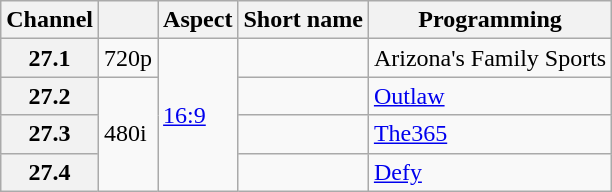<table class="wikitable">
<tr>
<th scope = "col">Channel</th>
<th scope = "col"></th>
<th scope = "col">Aspect</th>
<th scope = "col">Short name</th>
<th scope = "col">Programming</th>
</tr>
<tr>
<th scope = "row">27.1</th>
<td>720p</td>
<td rowspan=4><a href='#'>16:9</a></td>
<td></td>
<td>Arizona's Family Sports</td>
</tr>
<tr>
<th scope = "row">27.2</th>
<td rowspan=3>480i</td>
<td></td>
<td><a href='#'>Outlaw</a></td>
</tr>
<tr>
<th scope = "row">27.3</th>
<td></td>
<td><a href='#'>The365</a></td>
</tr>
<tr>
<th scope = "row">27.4</th>
<td></td>
<td><a href='#'>Defy</a></td>
</tr>
</table>
